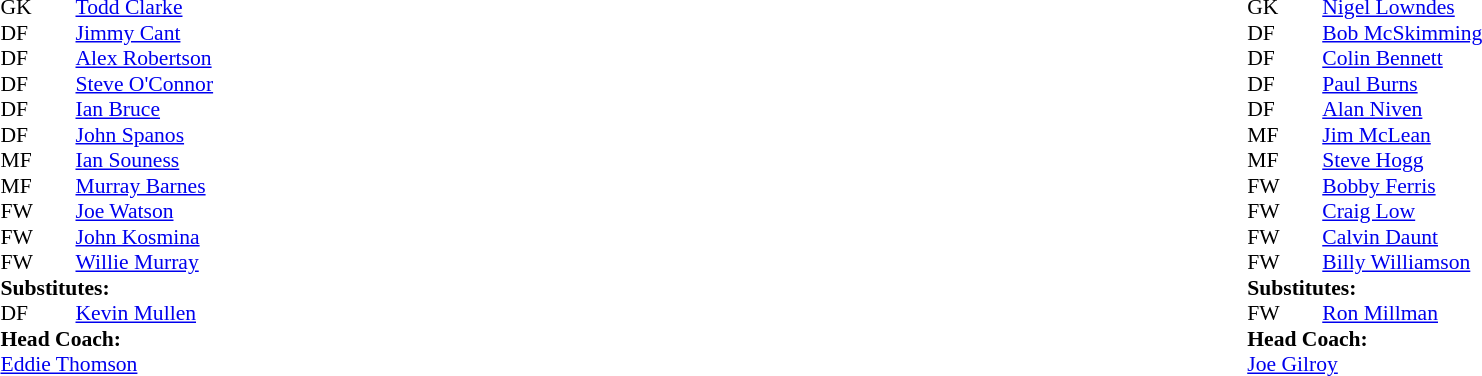<table width="100%">
<tr>
<td valign="top" width="40%"><br><table style="font-size:90%" cellspacing="0" cellpadding="0">
<tr>
<th width=25></th>
<th width=25></th>
</tr>
<tr>
<td>GK</td>
<td></td>
<td> <a href='#'>Todd Clarke</a></td>
</tr>
<tr>
<td>DF</td>
<td></td>
<td> <a href='#'>Jimmy Cant</a></td>
</tr>
<tr>
<td>DF</td>
<td></td>
<td> <a href='#'>Alex Robertson</a></td>
</tr>
<tr>
<td>DF</td>
<td></td>
<td> <a href='#'>Steve O'Connor</a></td>
</tr>
<tr>
<td>DF</td>
<td></td>
<td> <a href='#'>Ian Bruce</a></td>
<td></td>
<td></td>
</tr>
<tr>
<td>DF</td>
<td></td>
<td> <a href='#'>John Spanos</a></td>
</tr>
<tr>
<td>MF</td>
<td></td>
<td> <a href='#'>Ian Souness</a></td>
</tr>
<tr>
<td>MF</td>
<td></td>
<td> <a href='#'>Murray Barnes</a></td>
</tr>
<tr>
<td>FW</td>
<td></td>
<td> <a href='#'>Joe Watson</a></td>
<td></td>
<td></td>
</tr>
<tr>
<td>FW</td>
<td></td>
<td> <a href='#'>John Kosmina</a></td>
</tr>
<tr>
<td>FW</td>
<td></td>
<td> <a href='#'>Willie Murray</a></td>
</tr>
<tr>
<td colspan=3><strong>Substitutes:</strong></td>
</tr>
<tr>
<td>DF</td>
<td></td>
<td> <a href='#'>Kevin Mullen</a></td>
<td></td>
<td></td>
</tr>
<tr>
<td colspan=3><strong>Head Coach:</strong></td>
</tr>
<tr>
<td colspan=3> <a href='#'>Eddie Thomson</a></td>
</tr>
</table>
</td>
<td valign="top" width="50%"><br><table style="font-size:90%; margin:auto" cellspacing="0" cellpadding="0">
<tr>
<th width=25></th>
<th width=25></th>
</tr>
<tr>
<td>GK</td>
<td></td>
<td> <a href='#'>Nigel Lowndes</a></td>
</tr>
<tr>
<td>DF</td>
<td></td>
<td> <a href='#'>Bob McSkimming</a></td>
</tr>
<tr>
<td>DF</td>
<td></td>
<td> <a href='#'>Colin Bennett</a></td>
</tr>
<tr>
<td>DF</td>
<td></td>
<td> <a href='#'>Paul Burns</a></td>
</tr>
<tr>
<td>DF</td>
<td></td>
<td> <a href='#'>Alan Niven</a></td>
</tr>
<tr>
<td>MF</td>
<td></td>
<td> <a href='#'>Jim McLean</a></td>
</tr>
<tr>
<td>MF</td>
<td></td>
<td> <a href='#'>Steve Hogg</a></td>
<td></td>
<td></td>
</tr>
<tr>
<td>FW</td>
<td></td>
<td> <a href='#'>Bobby Ferris</a></td>
</tr>
<tr>
<td>FW</td>
<td></td>
<td> <a href='#'>Craig Low</a></td>
</tr>
<tr>
<td>FW</td>
<td></td>
<td> <a href='#'>Calvin Daunt</a></td>
<td></td>
<td></td>
</tr>
<tr>
<td>FW</td>
<td></td>
<td> <a href='#'>Billy Williamson</a></td>
</tr>
<tr>
<td colspan=3><strong>Substitutes:</strong></td>
</tr>
<tr>
<td>FW</td>
<td></td>
<td> <a href='#'>Ron Millman</a></td>
<td></td>
<td></td>
</tr>
<tr>
<td colspan=3><strong>Head Coach:</strong></td>
</tr>
<tr>
<td colspan=3> <a href='#'>Joe Gilroy</a></td>
</tr>
</table>
</td>
</tr>
</table>
